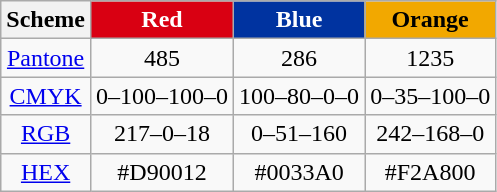<table class="wikitable" style="text-align:center;">
<tr>
<th>Scheme</th>
<th style="background:#D90012; color:white">Red</th>
<th style="background:#0033A0; color:white">Blue</th>
<th style="background:#F2A800; color:black">Orange</th>
</tr>
<tr>
<td><a href='#'>Pantone</a></td>
<td>485</td>
<td>286</td>
<td>1235</td>
</tr>
<tr>
<td><a href='#'>CMYK</a></td>
<td>0–100–100–0</td>
<td>100–80–0–0</td>
<td>0–35–100–0</td>
</tr>
<tr>
<td><a href='#'>RGB</a></td>
<td>217–0–18</td>
<td>0–51–160</td>
<td>242–168–0</td>
</tr>
<tr>
<td><a href='#'>HEX</a></td>
<td>#D90012</td>
<td>#0033A0</td>
<td>#F2A800</td>
</tr>
</table>
